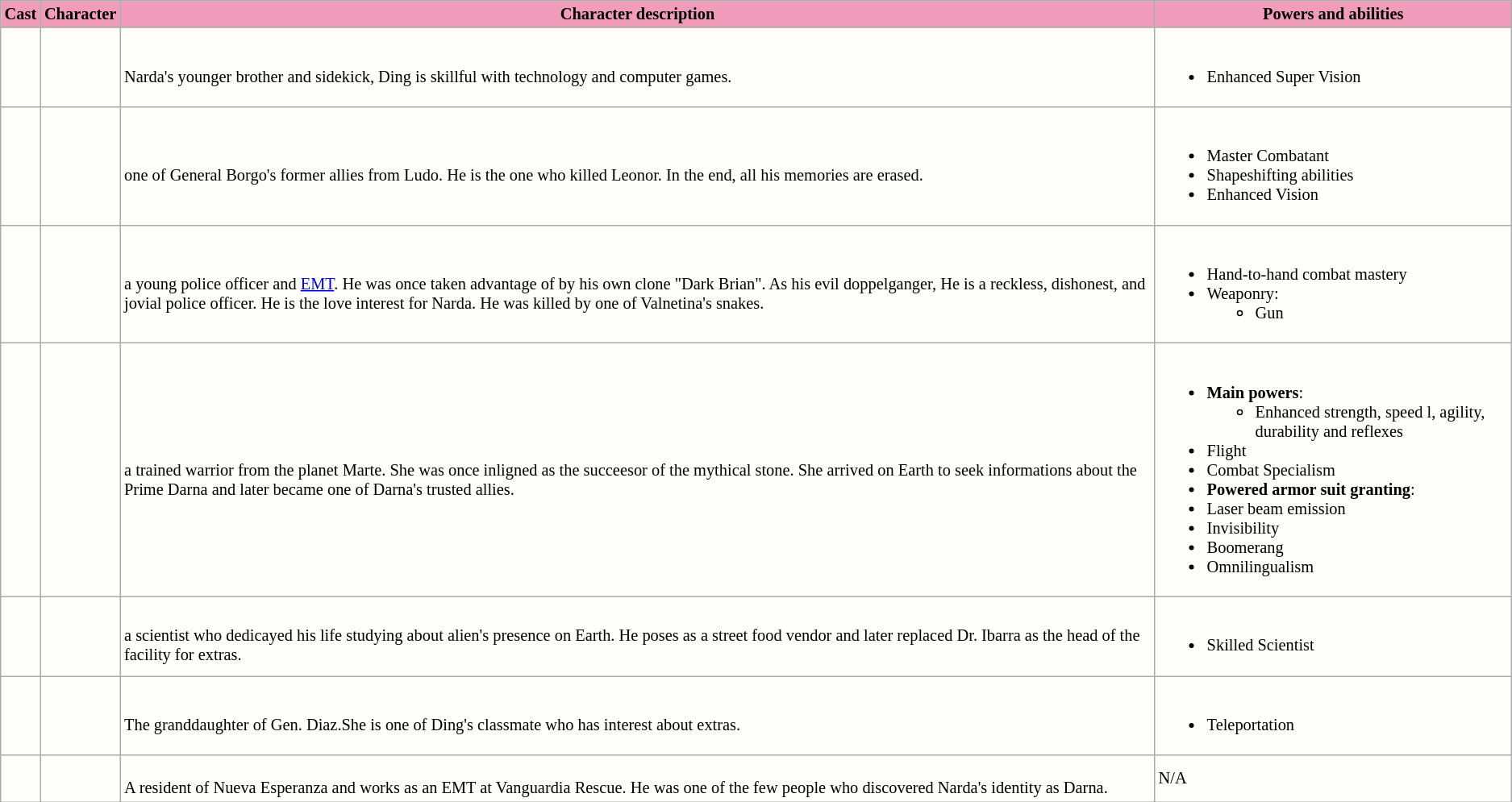<table class="wikitable" style=" background:#FEFEFA; font-size: 85%;">
<tr>
<th style="background:#F19CBB;">Cast</th>
<th style="background:#F19CBB; ">Character</th>
<th style="background:#F19CBB;">Character description</th>
<th style="background:#F19CBB;">Powers and abilities</th>
</tr>
<tr>
<td> </td>
<td></td>
<td><br>Narda's younger brother and sidekick, Ding is skillful with technology and computer games.</td>
<td><br><ul><li>Enhanced Super Vision</li></ul></td>
</tr>
<tr>
<td></td>
<td></td>
<td><br>one of General Borgo's former allies from Ludo. He is the one who killed Leonor. In the end, all his memories are erased.</td>
<td><br><ul><li>Master Combatant</li><li>Shapeshifting abilities</li><li>Enhanced Vision</li></ul></td>
</tr>
<tr>
<td></td>
<td></td>
<td><br>a young police officer and <a href='#'>EMT</a>. He was once taken advantage of by his own clone "Dark Brian". As his evil doppelganger, He is a reckless, dishonest, and jovial police officer. He is the love interest for Narda. He was killed by one of Valnetina's snakes.</td>
<td><br><ul><li>Hand-to-hand combat mastery</li><li>Weaponry:<ul><li>Gun</li></ul></li></ul></td>
</tr>
<tr>
<td></td>
<td></td>
<td><br>a trained warrior from the planet Marte. She was once inligned as the succeesor of the mythical stone. She arrived on Earth to seek informations about the Prime Darna and later became one of Darna's trusted allies.</td>
<td><br><ul><li><strong>Main powers</strong>:<ul><li>Enhanced strength, speed l, agility, durability and reflexes</li></ul></li><li>Flight</li><li>Combat Specialism</li><li><strong>Powered armor suit granting</strong>:</li><li>Laser beam emission</li><li>Invisibility</li><li>Boomerang</li><li>Omnilingualism</li></ul></td>
</tr>
<tr>
<td></td>
<td></td>
<td><br>a scientist who dedicayed his life studying about alien's presence on Earth. He poses as a street food vendor and later replaced Dr. Ibarra as the head of the facility for extras.</td>
<td><br><ul><li>Skilled Scientist</li></ul></td>
</tr>
<tr>
<td></td>
<td></td>
<td><br>The granddaughter of Gen. Diaz.She is one of Ding's classmate who has interest about extras.</td>
<td><br><ul><li>Teleportation</li></ul></td>
</tr>
<tr>
<td></td>
<td></td>
<td><br>A resident of Nueva Esperanza and works as an EMT at Vanguardia Rescue. He was one of the few people who discovered Narda's identity as Darna.</td>
<td>N/A</td>
</tr>
</table>
